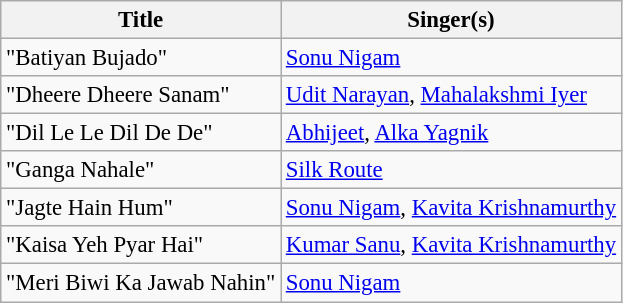<table class="wikitable" style="font-size:95%;">
<tr>
<th>Title</th>
<th>Singer(s)</th>
</tr>
<tr>
<td>"Batiyan Bujado"</td>
<td><a href='#'>Sonu Nigam</a></td>
</tr>
<tr>
<td>"Dheere Dheere Sanam"</td>
<td><a href='#'>Udit Narayan</a>, <a href='#'>Mahalakshmi Iyer</a></td>
</tr>
<tr>
<td>"Dil Le Le Dil De De"</td>
<td><a href='#'>Abhijeet</a>, <a href='#'>Alka Yagnik</a></td>
</tr>
<tr>
<td>"Ganga Nahale"</td>
<td><a href='#'>Silk Route</a></td>
</tr>
<tr>
<td>"Jagte Hain Hum"</td>
<td><a href='#'>Sonu Nigam</a>, <a href='#'>Kavita Krishnamurthy</a></td>
</tr>
<tr>
<td>"Kaisa Yeh Pyar Hai"</td>
<td><a href='#'>Kumar Sanu</a>, <a href='#'>Kavita Krishnamurthy</a></td>
</tr>
<tr>
<td>"Meri Biwi Ka Jawab Nahin"</td>
<td><a href='#'>Sonu Nigam</a></td>
</tr>
</table>
